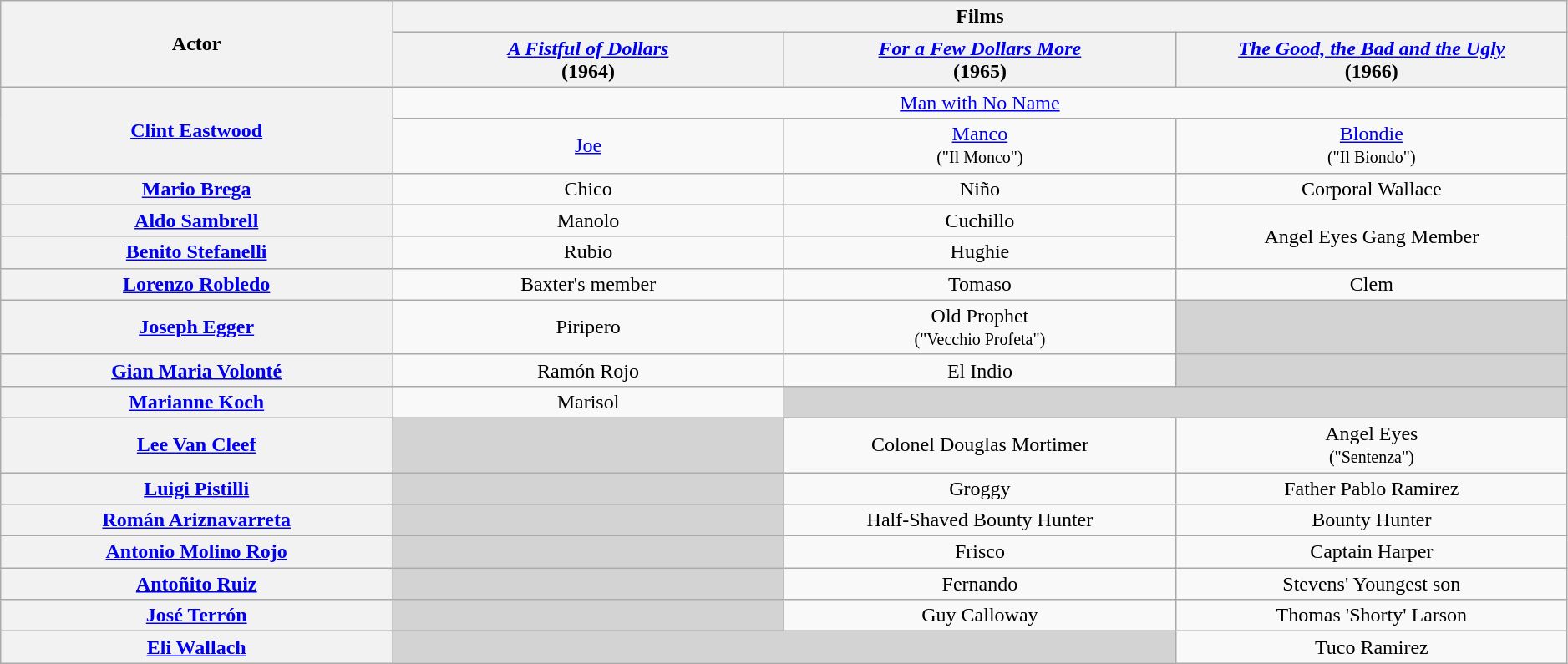<table class="wikitable" style="text-align:center; width:99%;">
<tr>
<th rowspan="2" style="width:25%;">Actor</th>
<th colspan="3" style="text-align:center;">Films</th>
</tr>
<tr>
<th style="text-align:center; width:25%;"><em><a href='#'>A Fistful of Dollars</a></em><br>(1964)</th>
<th style="text-align:center; width:25%;"><em><a href='#'>For a Few Dollars More</a></em><br>(1965)</th>
<th style="text-align:center; width:25%;"><em><a href='#'>The Good, the Bad and the Ugly</a></em><br>(1966)</th>
</tr>
<tr>
<th rowspan="2"><a href='#'>Clint Eastwood</a></th>
<td colspan="3"><a href='#'>Man with No Name</a></td>
</tr>
<tr>
<td><a href='#'>Joe</a></td>
<td><a href='#'>Manco</a><br><small>("Il Monco")</small></td>
<td><a href='#'>Blondie</a><br><small>("Il Biondo")</small></td>
</tr>
<tr>
<th><a href='#'>Mario Brega</a></th>
<td>Chico</td>
<td>Niño</td>
<td>Corporal Wallace</td>
</tr>
<tr>
<th><a href='#'>Aldo Sambrell</a></th>
<td>Manolo</td>
<td>Cuchillo</td>
<td rowspan="2">Angel Eyes Gang Member</td>
</tr>
<tr>
<th><a href='#'>Benito Stefanelli</a></th>
<td>Rubio</td>
<td>Hughie </td>
</tr>
<tr>
<th><a href='#'>Lorenzo Robledo</a></th>
<td>Baxter's member</td>
<td>Tomaso</td>
<td>Clem</td>
</tr>
<tr>
<th><a href='#'>Joseph Egger</a></th>
<td>Piripero</td>
<td>Old Prophet<br><small>("Vecchio Profeta")</small></td>
<td colspan="1" style="background:lightgrey;"> </td>
</tr>
<tr>
<th><a href='#'>Gian Maria Volonté</a></th>
<td>Ramón Rojo</td>
<td>El Indio</td>
<td colspan="1" style="background:lightgrey;"> </td>
</tr>
<tr>
<th><a href='#'>Marianne Koch</a></th>
<td>Marisol</td>
<td colspan="2" style="background:lightgrey;"> </td>
</tr>
<tr>
<th><a href='#'>Lee Van Cleef</a></th>
<td colspan="1" style="background:lightgrey;"> </td>
<td>Colonel Douglas Mortimer</td>
<td>Angel Eyes<br><small>("Sentenza")</small></td>
</tr>
<tr>
<th><a href='#'>Luigi Pistilli</a></th>
<td colspan="1" style="background:lightgrey;"> </td>
<td>Groggy</td>
<td>Father Pablo Ramirez</td>
</tr>
<tr>
<th><a href='#'>Román Ariznavarreta</a></th>
<td colspan="1" style="background:lightgrey;"> </td>
<td>Half-Shaved Bounty Hunter</td>
<td>Bounty Hunter</td>
</tr>
<tr>
<th><a href='#'>Antonio Molino Rojo</a></th>
<td colspan="1" style="background:lightgrey;"> </td>
<td>Frisco</td>
<td>Captain Harper</td>
</tr>
<tr>
<th><a href='#'>Antoñito Ruiz</a></th>
<td colspan="1" style="background:lightgrey;"> </td>
<td>Fernando</td>
<td>Stevens' Youngest son</td>
</tr>
<tr>
<th><a href='#'>José Terrón</a></th>
<td colspan="1" style="background:lightgrey;"> </td>
<td>Guy Calloway</td>
<td>Thomas 'Shorty' Larson</td>
</tr>
<tr>
<th><a href='#'>Eli Wallach</a></th>
<td colspan="2" style="background:lightgrey;"> </td>
<td>Tuco Ramirez</td>
</tr>
</table>
